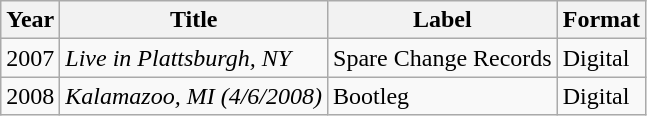<table class="wikitable">
<tr>
<th>Year</th>
<th>Title</th>
<th>Label</th>
<th>Format</th>
</tr>
<tr>
<td>2007</td>
<td><em>Live in Plattsburgh, NY</em></td>
<td>Spare Change Records</td>
<td>Digital</td>
</tr>
<tr>
<td>2008</td>
<td><em>Kalamazoo, MI (4/6/2008)</em></td>
<td>Bootleg</td>
<td>Digital</td>
</tr>
</table>
